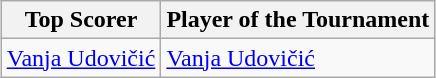<table class=wikitable style="text-align:left; margin:auto">
<tr>
<th>Top Scorer</th>
<th>Player of the Tournament</th>
</tr>
<tr>
<td> <a href='#'>Vanja Udovičić</a></td>
<td> <a href='#'>Vanja Udovičić</a></td>
</tr>
</table>
